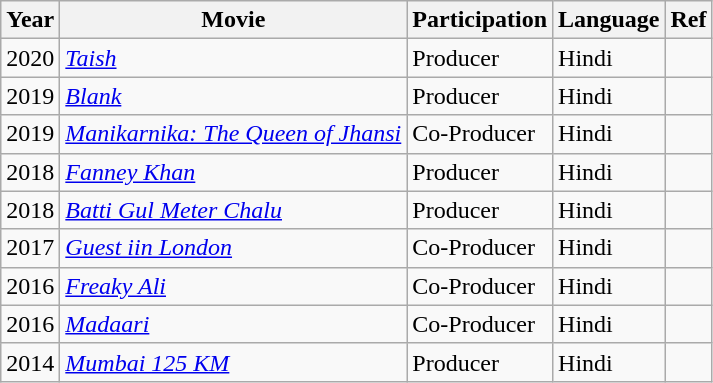<table class="wikitable">
<tr>
<th>Year</th>
<th>Movie</th>
<th>Participation</th>
<th>Language</th>
<th>Ref</th>
</tr>
<tr>
<td>2020</td>
<td><em><a href='#'>Taish</a></em></td>
<td>Producer</td>
<td>Hindi</td>
<td></td>
</tr>
<tr>
<td>2019</td>
<td><em><a href='#'>Blank</a></em></td>
<td>Producer</td>
<td>Hindi</td>
<td></td>
</tr>
<tr>
<td>2019</td>
<td><em><a href='#'>Manikarnika: The Queen of Jhansi</a></em></td>
<td>Co-Producer</td>
<td>Hindi</td>
<td></td>
</tr>
<tr>
<td>2018</td>
<td><em><a href='#'>Fanney Khan</a></em></td>
<td>Producer</td>
<td>Hindi</td>
<td></td>
</tr>
<tr>
<td>2018</td>
<td><em><a href='#'>Batti Gul Meter Chalu</a></em></td>
<td>Producer</td>
<td>Hindi</td>
<td></td>
</tr>
<tr>
<td>2017</td>
<td><em><a href='#'>Guest iin London</a></em></td>
<td>Co-Producer</td>
<td>Hindi</td>
<td></td>
</tr>
<tr>
<td>2016</td>
<td><em><a href='#'>Freaky Ali</a></em></td>
<td>Co-Producer</td>
<td>Hindi</td>
<td></td>
</tr>
<tr>
<td>2016</td>
<td><em><a href='#'>Madaari</a></em></td>
<td>Co-Producer</td>
<td>Hindi</td>
<td></td>
</tr>
<tr>
<td>2014</td>
<td><em><a href='#'>Mumbai 125 KM</a></em></td>
<td>Producer</td>
<td>Hindi</td>
<td></td>
</tr>
</table>
